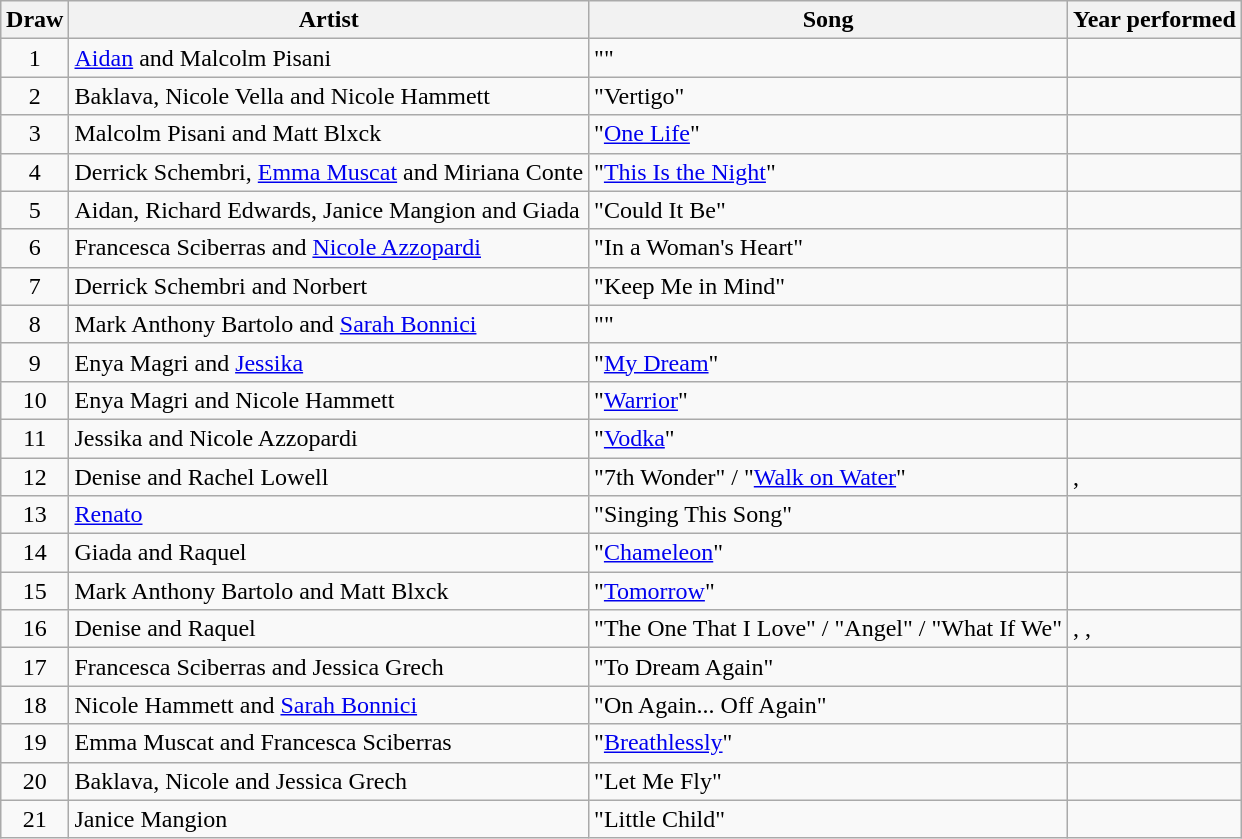<table class="sortable wikitable" style="margin: 1em auto 1em auto; text-align:center">
<tr>
<th scope="col">Draw</th>
<th scope="col">Artist</th>
<th scope="col">Song</th>
<th scope="col">Year performed</th>
</tr>
<tr>
<td>1</td>
<td align="left"><a href='#'>Aidan</a> and Malcolm Pisani</td>
<td align="left">"" </td>
<td align="left"></td>
</tr>
<tr>
<td>2</td>
<td align="left">Baklava, Nicole Vella and Nicole Hammett</td>
<td align="left">"Vertigo" </td>
<td align="left"></td>
</tr>
<tr>
<td>3</td>
<td align="left">Malcolm Pisani and Matt Blxck</td>
<td align="left">"<a href='#'>One Life</a>" </td>
<td align="left"></td>
</tr>
<tr>
<td>4</td>
<td align="left">Derrick Schembri, <a href='#'>Emma Muscat</a> and Miriana Conte</td>
<td align="left">"<a href='#'>This Is the Night</a>" </td>
<td align="left"></td>
</tr>
<tr>
<td>5</td>
<td align="left">Aidan, Richard Edwards, Janice Mangion and Giada</td>
<td align="left">"Could It Be" </td>
<td align="left"></td>
</tr>
<tr>
<td>6</td>
<td align="left">Francesca Sciberras and <a href='#'>Nicole Azzopardi</a></td>
<td align="left">"In a Woman's Heart" </td>
<td align="left"></td>
</tr>
<tr>
<td>7</td>
<td align="left">Derrick Schembri and Norbert</td>
<td align="left">"Keep Me in Mind" </td>
<td align="left"></td>
</tr>
<tr>
<td>8</td>
<td align="left">Mark Anthony Bartolo and <a href='#'>Sarah Bonnici</a></td>
<td align="left">"" </td>
<td align="left"></td>
</tr>
<tr>
<td>9</td>
<td align="left">Enya Magri and <a href='#'>Jessika</a></td>
<td align="left">"<a href='#'>My Dream</a>" </td>
<td align="left"></td>
</tr>
<tr>
<td>10</td>
<td align="left">Enya Magri and Nicole Hammett</td>
<td align="left">"<a href='#'>Warrior</a>" </td>
<td align="left"></td>
</tr>
<tr>
<td>11</td>
<td align="left">Jessika and Nicole Azzopardi</td>
<td align="left">"<a href='#'>Vodka</a>" </td>
<td align="left"></td>
</tr>
<tr>
<td>12</td>
<td align="left">Denise and Rachel Lowell</td>
<td align="left">"7th Wonder" / "<a href='#'>Walk on Water</a>" </td>
<td align="left"> ,  </td>
</tr>
<tr>
<td>13</td>
<td align="left"><a href='#'>Renato</a></td>
<td align="left">"Singing This Song"</td>
<td align="left"></td>
</tr>
<tr>
<td>14</td>
<td align="left">Giada and Raquel</td>
<td align="left">"<a href='#'>Chameleon</a>" </td>
<td align="left"></td>
</tr>
<tr>
<td>15</td>
<td align="left">Mark Anthony Bartolo and Matt Blxck</td>
<td align="left">"<a href='#'>Tomorrow</a>" </td>
<td align="left"></td>
</tr>
<tr>
<td>16</td>
<td align="left">Denise and Raquel</td>
<td align="left">"The One That I Love" / "Angel" / "What If We" </td>
<td align="left"> ,  ,  </td>
</tr>
<tr>
<td>17</td>
<td align="left">Francesca Sciberras and Jessica Grech</td>
<td align="left">"To Dream Again" </td>
<td align="left"></td>
</tr>
<tr>
<td>18</td>
<td align="left">Nicole Hammett and <a href='#'>Sarah Bonnici</a></td>
<td align="left">"On Again... Off Again" </td>
<td align="left"></td>
</tr>
<tr>
<td>19</td>
<td align="left">Emma Muscat and Francesca Sciberras</td>
<td align="left">"<a href='#'>Breathlessly</a>" </td>
<td align="left"></td>
</tr>
<tr>
<td>20</td>
<td align="left">Baklava, Nicole and Jessica Grech</td>
<td align="left">"Let Me Fly" </td>
<td align="left"></td>
</tr>
<tr>
<td>21</td>
<td align="left">Janice Mangion</td>
<td align="left">"Little Child" </td>
<td align="left"></td>
</tr>
</table>
